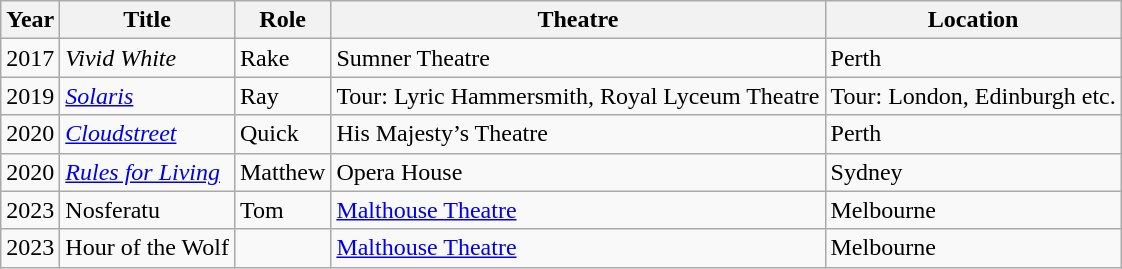<table class="wikitable toptextcells">
<tr>
<th>Year</th>
<th>Title</th>
<th>Role</th>
<th>Theatre</th>
<th>Location</th>
</tr>
<tr>
<td>2017</td>
<td><em>Vivid White</em></td>
<td>Rake</td>
<td>Sumner Theatre</td>
<td>Perth</td>
</tr>
<tr>
<td>2019</td>
<td><em><a href='#'>Solaris</a></em></td>
<td>Ray</td>
<td>Tour: Lyric Hammersmith, Royal Lyceum Theatre</td>
<td>Tour: London, Edinburgh etc.</td>
</tr>
<tr>
<td>2020</td>
<td><em><a href='#'>Cloudstreet</a></em></td>
<td>Quick</td>
<td>His Majesty’s Theatre</td>
<td>Perth</td>
</tr>
<tr>
<td>2020</td>
<td><em><a href='#'>Rules for Living</a></em></td>
<td>Matthew</td>
<td>Opera House</td>
<td>Sydney</td>
</tr>
<tr>
<td>2023</td>
<td>Nosferatu</td>
<td>Tom</td>
<td><a href='#'>Malthouse Theatre</a></td>
<td>Melbourne</td>
</tr>
<tr>
<td>2023</td>
<td>Hour of the Wolf</td>
<td></td>
<td><a href='#'>Malthouse Theatre</a></td>
<td>Melbourne</td>
</tr>
</table>
